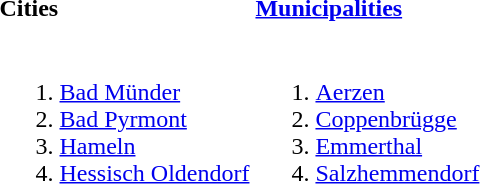<table>
<tr>
<th align=left width=50%>Cities</th>
<th align=left width=50%><a href='#'>Municipalities</a></th>
</tr>
<tr valign=top>
<td><br><ol><li><a href='#'>Bad Münder</a></li><li><a href='#'>Bad Pyrmont</a></li><li><a href='#'>Hameln</a></li><li><a href='#'>Hessisch Oldendorf</a></li></ol></td>
<td><br><ol><li><a href='#'>Aerzen</a></li><li><a href='#'>Coppenbrügge</a></li><li><a href='#'>Emmerthal</a></li><li><a href='#'>Salzhemmendorf</a></li></ol></td>
</tr>
</table>
